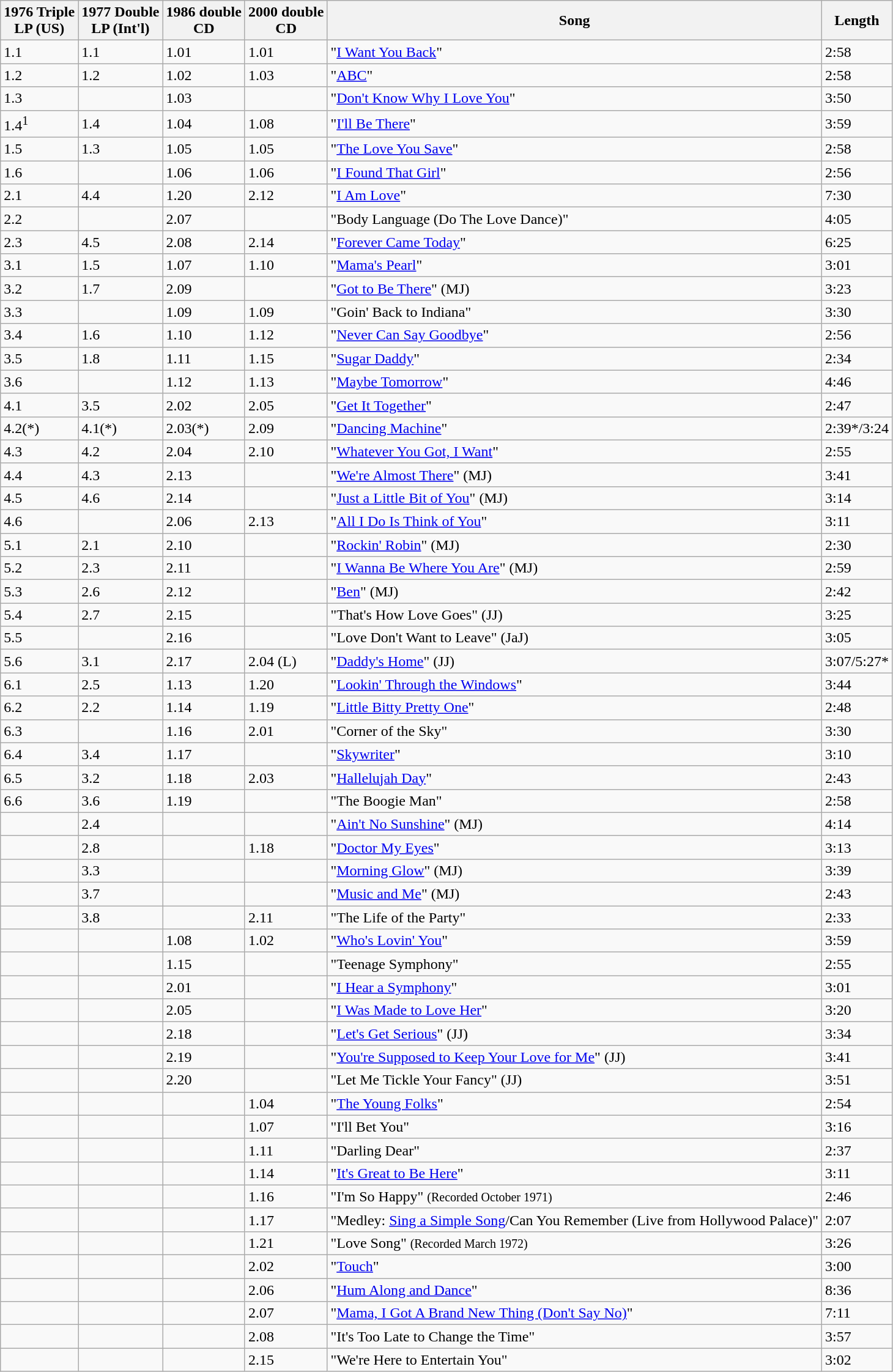<table class="wikitable sortable" border="1">
<tr>
<th>1976 Triple<br> LP (US)</th>
<th>1977 Double<br> LP (Int'l)</th>
<th>1986 double<br> CD</th>
<th>2000 double<br> CD</th>
<th class="unsortable">Song</th>
<th class="unsortable">Length</th>
</tr>
<tr>
<td>1.1</td>
<td>1.1</td>
<td>1.01</td>
<td>1.01</td>
<td>"<a href='#'>I Want You Back</a>"</td>
<td>2:58</td>
</tr>
<tr>
<td>1.2</td>
<td>1.2</td>
<td>1.02</td>
<td>1.03</td>
<td>"<a href='#'>ABC</a>"</td>
<td>2:58</td>
</tr>
<tr>
<td>1.3</td>
<td></td>
<td>1.03</td>
<td></td>
<td>"<a href='#'>Don't Know Why I Love You</a>"</td>
<td>3:50</td>
</tr>
<tr>
<td>1.4<sup>1</sup></td>
<td>1.4</td>
<td>1.04</td>
<td>1.08</td>
<td>"<a href='#'>I'll Be There</a>"</td>
<td>3:59</td>
</tr>
<tr>
<td>1.5</td>
<td>1.3</td>
<td>1.05</td>
<td>1.05</td>
<td>"<a href='#'>The Love You Save</a>"</td>
<td>2:58</td>
</tr>
<tr>
<td>1.6</td>
<td></td>
<td>1.06</td>
<td>1.06</td>
<td>"<a href='#'>I Found That Girl</a>"</td>
<td>2:56</td>
</tr>
<tr>
<td>2.1</td>
<td>4.4</td>
<td>1.20</td>
<td>2.12</td>
<td>"<a href='#'>I Am Love</a>"</td>
<td>7:30</td>
</tr>
<tr>
<td>2.2</td>
<td></td>
<td>2.07</td>
<td></td>
<td>"Body Language (Do The Love Dance)"</td>
<td>4:05</td>
</tr>
<tr>
<td>2.3</td>
<td>4.5</td>
<td>2.08</td>
<td>2.14</td>
<td>"<a href='#'>Forever Came Today</a>"</td>
<td>6:25</td>
</tr>
<tr>
<td>3.1</td>
<td>1.5</td>
<td>1.07</td>
<td>1.10</td>
<td>"<a href='#'>Mama's Pearl</a>"</td>
<td>3:01</td>
</tr>
<tr>
<td>3.2</td>
<td>1.7</td>
<td>2.09</td>
<td></td>
<td>"<a href='#'>Got to Be There</a>" (MJ)</td>
<td>3:23</td>
</tr>
<tr>
<td>3.3</td>
<td></td>
<td>1.09</td>
<td>1.09</td>
<td>"Goin' Back to Indiana"</td>
<td>3:30</td>
</tr>
<tr>
<td>3.4</td>
<td>1.6</td>
<td>1.10</td>
<td>1.12</td>
<td>"<a href='#'>Never Can Say Goodbye</a>"</td>
<td>2:56</td>
</tr>
<tr>
<td>3.5</td>
<td>1.8</td>
<td>1.11</td>
<td>1.15</td>
<td>"<a href='#'>Sugar Daddy</a>"</td>
<td>2:34</td>
</tr>
<tr>
<td>3.6</td>
<td></td>
<td>1.12</td>
<td>1.13</td>
<td>"<a href='#'>Maybe Tomorrow</a>"</td>
<td>4:46</td>
</tr>
<tr>
<td>4.1</td>
<td>3.5</td>
<td>2.02</td>
<td>2.05</td>
<td>"<a href='#'>Get It Together</a>"</td>
<td>2:47</td>
</tr>
<tr>
<td>4.2(*)</td>
<td>4.1(*)</td>
<td>2.03(*)</td>
<td>2.09</td>
<td>"<a href='#'>Dancing Machine</a>"</td>
<td>2:39*/3:24</td>
</tr>
<tr>
<td>4.3</td>
<td>4.2</td>
<td>2.04</td>
<td>2.10</td>
<td>"<a href='#'>Whatever You Got, I Want</a>"</td>
<td>2:55</td>
</tr>
<tr>
<td>4.4</td>
<td>4.3</td>
<td>2.13</td>
<td></td>
<td>"<a href='#'>We're Almost There</a>" (MJ)</td>
<td>3:41</td>
</tr>
<tr>
<td>4.5</td>
<td>4.6</td>
<td>2.14</td>
<td></td>
<td>"<a href='#'>Just a Little Bit of You</a>" (MJ)</td>
<td>3:14</td>
</tr>
<tr>
<td>4.6</td>
<td></td>
<td>2.06</td>
<td>2.13</td>
<td>"<a href='#'>All I Do Is Think of You</a>"</td>
<td>3:11</td>
</tr>
<tr>
<td>5.1</td>
<td>2.1</td>
<td>2.10</td>
<td></td>
<td>"<a href='#'>Rockin' Robin</a>" (MJ)</td>
<td>2:30</td>
</tr>
<tr>
<td>5.2</td>
<td>2.3</td>
<td>2.11</td>
<td></td>
<td>"<a href='#'>I Wanna Be Where You Are</a>" (MJ)</td>
<td>2:59</td>
</tr>
<tr>
<td>5.3</td>
<td>2.6</td>
<td>2.12</td>
<td></td>
<td>"<a href='#'>Ben</a>" (MJ)</td>
<td>2:42</td>
</tr>
<tr>
<td>5.4</td>
<td>2.7</td>
<td>2.15</td>
<td></td>
<td>"That's How Love Goes" (JJ)</td>
<td>3:25</td>
</tr>
<tr>
<td>5.5</td>
<td></td>
<td>2.16</td>
<td></td>
<td>"Love Don't Want to Leave" (JaJ)</td>
<td>3:05</td>
</tr>
<tr>
<td>5.6</td>
<td>3.1</td>
<td>2.17</td>
<td>2.04 (L)</td>
<td>"<a href='#'>Daddy's Home</a>" (JJ)</td>
<td>3:07/5:27*</td>
</tr>
<tr>
<td>6.1</td>
<td>2.5</td>
<td>1.13</td>
<td>1.20</td>
<td>"<a href='#'>Lookin' Through the Windows</a>"</td>
<td>3:44</td>
</tr>
<tr>
<td>6.2</td>
<td>2.2</td>
<td>1.14</td>
<td>1.19</td>
<td>"<a href='#'>Little Bitty Pretty One</a>"</td>
<td>2:48</td>
</tr>
<tr>
<td>6.3</td>
<td></td>
<td>1.16</td>
<td>2.01</td>
<td>"Corner of the Sky"</td>
<td>3:30</td>
</tr>
<tr>
<td>6.4</td>
<td>3.4</td>
<td>1.17</td>
<td></td>
<td>"<a href='#'>Skywriter</a>"</td>
<td>3:10</td>
</tr>
<tr>
<td>6.5</td>
<td>3.2</td>
<td>1.18</td>
<td>2.03</td>
<td>"<a href='#'>Hallelujah Day</a>"</td>
<td>2:43</td>
</tr>
<tr>
<td>6.6</td>
<td>3.6</td>
<td>1.19</td>
<td></td>
<td>"The Boogie Man"</td>
<td>2:58</td>
</tr>
<tr>
<td></td>
<td>2.4</td>
<td></td>
<td></td>
<td>"<a href='#'>Ain't No Sunshine</a>" (MJ)</td>
<td>4:14</td>
</tr>
<tr>
<td></td>
<td>2.8</td>
<td></td>
<td>1.18</td>
<td>"<a href='#'>Doctor My Eyes</a>"</td>
<td>3:13</td>
</tr>
<tr>
<td></td>
<td>3.3</td>
<td></td>
<td></td>
<td>"<a href='#'>Morning Glow</a>" (MJ)</td>
<td>3:39</td>
</tr>
<tr>
<td></td>
<td>3.7</td>
<td></td>
<td></td>
<td>"<a href='#'>Music and Me</a>" (MJ)</td>
<td>2:43</td>
</tr>
<tr>
<td></td>
<td>3.8</td>
<td></td>
<td>2.11</td>
<td>"The Life of the Party"</td>
<td>2:33</td>
</tr>
<tr>
<td></td>
<td></td>
<td>1.08</td>
<td>1.02</td>
<td>"<a href='#'>Who's Lovin' You</a>"</td>
<td>3:59</td>
</tr>
<tr>
<td></td>
<td></td>
<td>1.15</td>
<td></td>
<td>"Teenage Symphony"</td>
<td>2:55</td>
</tr>
<tr>
<td></td>
<td></td>
<td>2.01</td>
<td></td>
<td>"<a href='#'>I Hear a Symphony</a>"</td>
<td>3:01</td>
</tr>
<tr>
<td></td>
<td></td>
<td>2.05</td>
<td></td>
<td>"<a href='#'>I Was Made to Love Her</a>"</td>
<td>3:20</td>
</tr>
<tr>
<td></td>
<td></td>
<td>2.18</td>
<td></td>
<td>"<a href='#'>Let's Get Serious</a>" (JJ)</td>
<td>3:34</td>
</tr>
<tr>
<td></td>
<td></td>
<td>2.19</td>
<td></td>
<td>"<a href='#'>You're Supposed to Keep Your Love for Me</a>" (JJ)</td>
<td>3:41</td>
</tr>
<tr>
<td></td>
<td></td>
<td>2.20</td>
<td></td>
<td>"Let Me Tickle Your Fancy" (JJ)</td>
<td>3:51</td>
</tr>
<tr>
<td></td>
<td></td>
<td></td>
<td>1.04</td>
<td>"<a href='#'>The Young Folks</a>"</td>
<td>2:54</td>
</tr>
<tr>
<td></td>
<td></td>
<td></td>
<td>1.07</td>
<td>"I'll Bet You"</td>
<td>3:16</td>
</tr>
<tr>
<td></td>
<td></td>
<td></td>
<td>1.11</td>
<td>"Darling Dear"</td>
<td>2:37</td>
</tr>
<tr>
<td></td>
<td></td>
<td></td>
<td>1.14</td>
<td>"<a href='#'>It's Great to Be Here</a>"</td>
<td>3:11</td>
</tr>
<tr>
<td></td>
<td></td>
<td></td>
<td>1.16</td>
<td>"I'm So Happy" <small> (Recorded October 1971) </small></td>
<td>2:46</td>
</tr>
<tr>
<td></td>
<td></td>
<td></td>
<td>1.17</td>
<td>"Medley: <a href='#'>Sing a Simple Song</a>/Can You Remember (Live from Hollywood Palace)"</td>
<td>2:07</td>
</tr>
<tr>
<td></td>
<td></td>
<td></td>
<td>1.21</td>
<td>"Love Song" <small> (Recorded March 1972) </small></td>
<td>3:26</td>
</tr>
<tr>
<td></td>
<td></td>
<td></td>
<td>2.02</td>
<td>"<a href='#'>Touch</a>"</td>
<td>3:00</td>
</tr>
<tr>
<td></td>
<td></td>
<td></td>
<td>2.06</td>
<td>"<a href='#'>Hum Along and Dance</a>"</td>
<td>8:36</td>
</tr>
<tr>
<td></td>
<td></td>
<td></td>
<td>2.07</td>
<td>"<a href='#'>Mama, I Got A Brand New Thing (Don't Say No)</a>"</td>
<td>7:11</td>
</tr>
<tr>
<td></td>
<td></td>
<td></td>
<td>2.08</td>
<td>"It's Too Late to Change the Time"</td>
<td>3:57</td>
</tr>
<tr>
<td></td>
<td></td>
<td></td>
<td>2.15</td>
<td>"We're Here to Entertain You"</td>
<td>3:02</td>
</tr>
</table>
